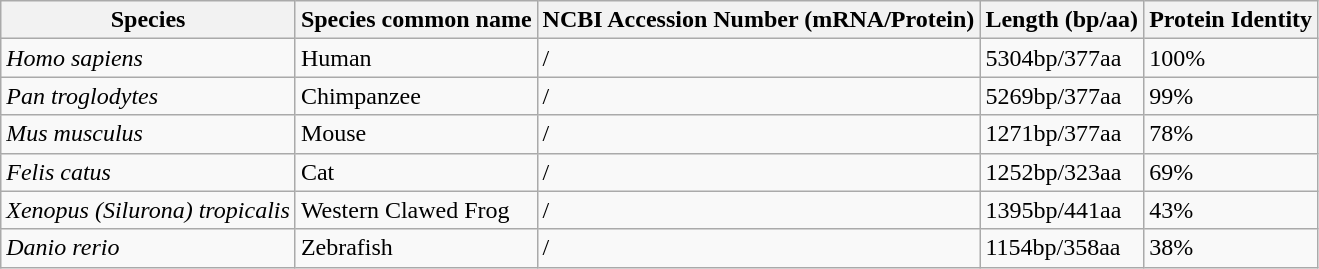<table class="wikitable">
<tr>
<th>Species</th>
<th>Species common name</th>
<th>NCBI Accession Number (mRNA/Protein)</th>
<th>Length (bp/aa)</th>
<th>Protein Identity</th>
</tr>
<tr>
<td><em>Homo sapiens</em></td>
<td>Human</td>
<td> / </td>
<td>5304bp/377aa</td>
<td>100%</td>
</tr>
<tr>
<td><em>Pan troglodytes</em></td>
<td>Chimpanzee</td>
<td> / </td>
<td>5269bp/377aa</td>
<td>99%</td>
</tr>
<tr>
<td><em>Mus musculus</em></td>
<td>Mouse</td>
<td> / </td>
<td>1271bp/377aa</td>
<td>78%</td>
</tr>
<tr>
<td><em>Felis catus</em></td>
<td>Cat</td>
<td> / </td>
<td>1252bp/323aa</td>
<td>69%</td>
</tr>
<tr>
<td><em>Xenopus (Silurona) tropicalis</em></td>
<td>Western Clawed Frog</td>
<td> / </td>
<td>1395bp/441aa</td>
<td>43%</td>
</tr>
<tr>
<td><em>Danio rerio</em></td>
<td>Zebrafish</td>
<td> / </td>
<td>1154bp/358aa</td>
<td>38%</td>
</tr>
</table>
